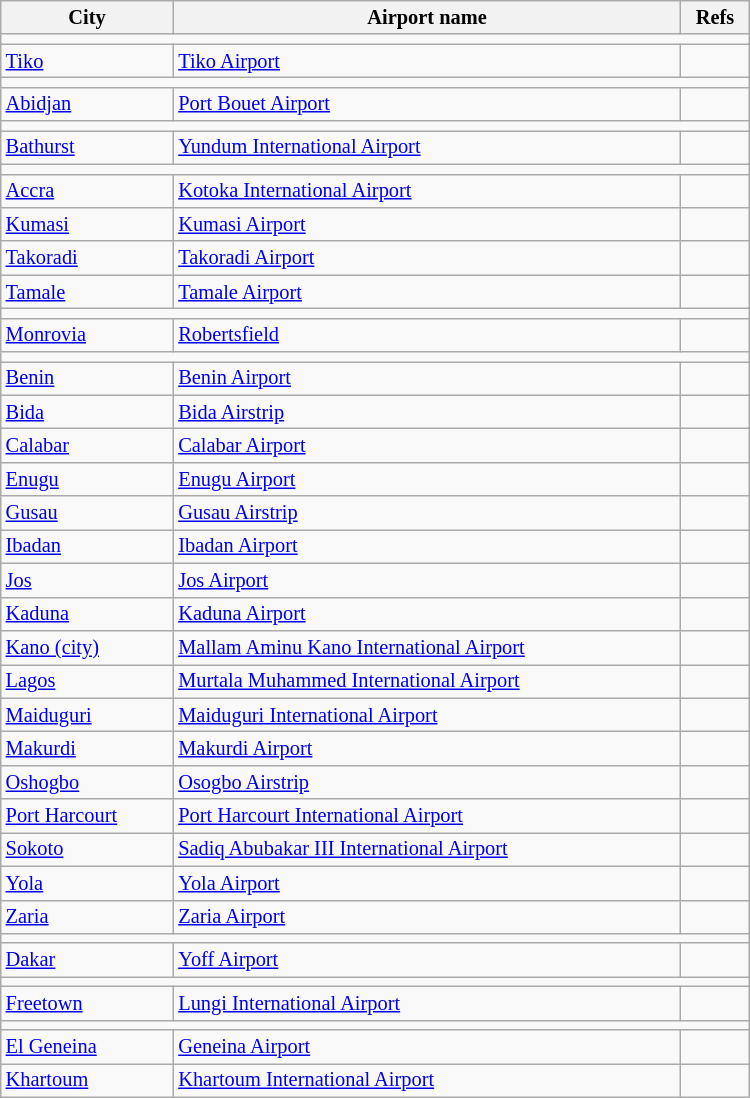<table class="wikitable" style="font-size: 85%" width="500">
<tr>
<th>City</th>
<th>Airport name</th>
<th>Refs</th>
</tr>
<tr>
<td align=center colspan="4"><strong></strong></td>
</tr>
<tr>
<td><a href='#'>Tiko</a></td>
<td><a href='#'>Tiko Airport</a></td>
<td align=center></td>
</tr>
<tr>
<td align=center colspan="4"><strong></strong></td>
</tr>
<tr>
<td><a href='#'>Abidjan</a></td>
<td><a href='#'>Port Bouet Airport</a></td>
<td align=center></td>
</tr>
<tr>
<td align=center colspan="4"><strong></strong></td>
</tr>
<tr>
<td><a href='#'>Bathurst</a></td>
<td><a href='#'>Yundum International Airport</a></td>
<td align=center></td>
</tr>
<tr>
<td align=center colspan="4"><strong></strong></td>
</tr>
<tr>
<td><a href='#'>Accra</a></td>
<td><a href='#'>Kotoka International Airport</a></td>
<td align=center></td>
</tr>
<tr>
<td><a href='#'>Kumasi</a></td>
<td><a href='#'>Kumasi Airport</a></td>
<td align=center></td>
</tr>
<tr>
<td><a href='#'>Takoradi</a></td>
<td><a href='#'>Takoradi Airport</a></td>
<td align=center></td>
</tr>
<tr>
<td><a href='#'>Tamale</a></td>
<td><a href='#'>Tamale Airport</a></td>
<td align=center></td>
</tr>
<tr>
<td align=center colspan="6"><strong></strong></td>
</tr>
<tr>
<td><a href='#'>Monrovia</a></td>
<td><a href='#'>Robertsfield</a></td>
<td align=center></td>
</tr>
<tr>
<td align=center colspan="6"><strong></strong></td>
</tr>
<tr>
<td><a href='#'>Benin</a></td>
<td><a href='#'>Benin Airport</a></td>
<td align=center></td>
</tr>
<tr>
<td><a href='#'>Bida</a></td>
<td><a href='#'>Bida Airstrip</a></td>
<td align=center></td>
</tr>
<tr>
<td><a href='#'>Calabar</a></td>
<td><a href='#'>Calabar Airport</a></td>
<td align=center></td>
</tr>
<tr>
<td><a href='#'>Enugu</a></td>
<td><a href='#'>Enugu Airport</a></td>
<td align=center></td>
</tr>
<tr>
<td><a href='#'>Gusau</a></td>
<td><a href='#'>Gusau Airstrip</a></td>
<td align=center></td>
</tr>
<tr>
<td><a href='#'>Ibadan</a></td>
<td><a href='#'>Ibadan Airport</a></td>
<td align=center></td>
</tr>
<tr>
<td><a href='#'>Jos</a></td>
<td><a href='#'>Jos Airport</a></td>
<td align=center></td>
</tr>
<tr>
<td><a href='#'>Kaduna</a></td>
<td><a href='#'>Kaduna Airport</a></td>
<td align=center></td>
</tr>
<tr>
<td><a href='#'>Kano (city)</a></td>
<td><a href='#'>Mallam Aminu Kano International Airport</a></td>
<td align=center></td>
</tr>
<tr>
<td><a href='#'>Lagos</a></td>
<td><a href='#'>Murtala Muhammed International Airport</a></td>
<td align=center></td>
</tr>
<tr>
<td><a href='#'>Maiduguri</a></td>
<td><a href='#'>Maiduguri International Airport</a></td>
<td align=center></td>
</tr>
<tr>
<td><a href='#'>Makurdi</a></td>
<td><a href='#'>Makurdi Airport</a></td>
<td align=center></td>
</tr>
<tr>
<td><a href='#'>Oshogbo</a></td>
<td><a href='#'>Osogbo Airstrip</a></td>
<td align=center></td>
</tr>
<tr>
<td><a href='#'>Port Harcourt</a></td>
<td><a href='#'>Port Harcourt International Airport</a></td>
<td align=center></td>
</tr>
<tr>
<td><a href='#'>Sokoto</a></td>
<td><a href='#'>Sadiq Abubakar III International Airport</a></td>
<td align=center></td>
</tr>
<tr>
<td><a href='#'>Yola</a></td>
<td><a href='#'>Yola Airport</a></td>
<td align=center></td>
</tr>
<tr>
<td><a href='#'>Zaria</a></td>
<td><a href='#'>Zaria Airport</a></td>
<td align=center></td>
</tr>
<tr>
<td align=center colspan="4"><strong></strong></td>
</tr>
<tr>
<td><a href='#'>Dakar</a></td>
<td><a href='#'>Yoff Airport</a></td>
<td align=center></td>
</tr>
<tr>
<td align=center colspan="4"><strong></strong></td>
</tr>
<tr>
<td><a href='#'>Freetown</a></td>
<td><a href='#'>Lungi International Airport</a></td>
<td align=center></td>
</tr>
<tr>
<td align=center colspan="4"><strong></strong></td>
</tr>
<tr>
<td><a href='#'>El Geneina</a></td>
<td><a href='#'>Geneina Airport</a></td>
<td align=center></td>
</tr>
<tr>
<td><a href='#'>Khartoum</a></td>
<td><a href='#'>Khartoum International Airport</a></td>
<td align=center></td>
</tr>
</table>
